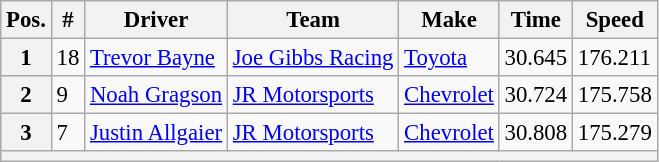<table class="wikitable" style="font-size:95%">
<tr>
<th>Pos.</th>
<th>#</th>
<th>Driver</th>
<th>Team</th>
<th>Make</th>
<th>Time</th>
<th>Speed</th>
</tr>
<tr>
<th>1</th>
<td>18</td>
<td><a href='#'>Trevor Bayne</a></td>
<td><a href='#'>Joe Gibbs Racing</a></td>
<td><a href='#'>Toyota</a></td>
<td>30.645</td>
<td>176.211</td>
</tr>
<tr>
<th>2</th>
<td>9</td>
<td><a href='#'>Noah Gragson</a></td>
<td><a href='#'>JR Motorsports</a></td>
<td><a href='#'>Chevrolet</a></td>
<td>30.724</td>
<td>175.758</td>
</tr>
<tr>
<th>3</th>
<td>7</td>
<td><a href='#'>Justin Allgaier</a></td>
<td><a href='#'>JR Motorsports</a></td>
<td><a href='#'>Chevrolet</a></td>
<td>30.808</td>
<td>175.279</td>
</tr>
<tr>
<th colspan="7"></th>
</tr>
</table>
